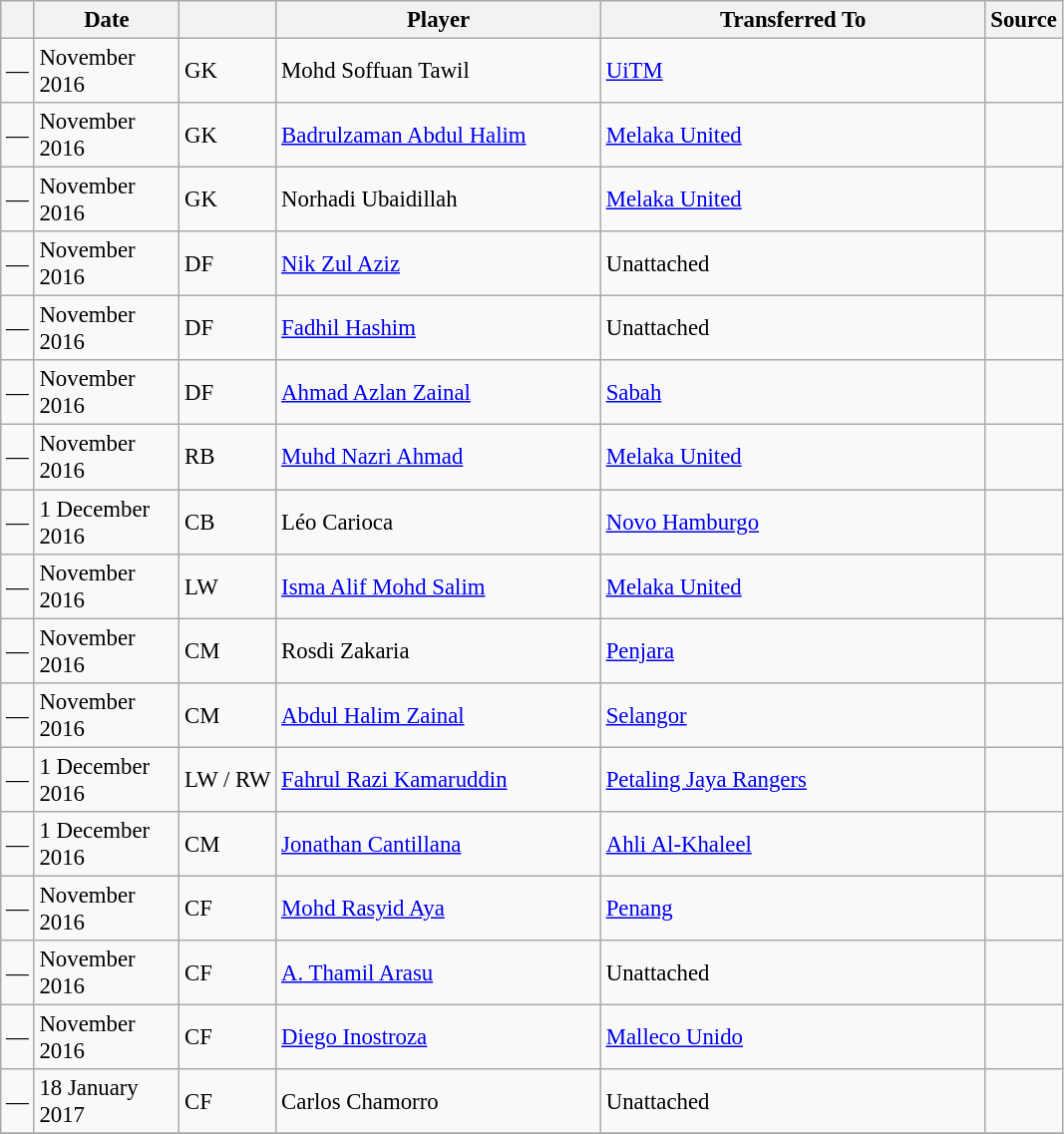<table class="wikitable plainrowheaders sortable" style="font-size:95%">
<tr>
<th></th>
<th scope="col" style="width:90px;">Date</th>
<th></th>
<th scope="col" style="width:210px;">Player</th>
<th scope="col" style="width:250px;">Transferred To</th>
<th>Source</th>
</tr>
<tr>
<td>—</td>
<td>November 2016</td>
<td>GK</td>
<td> Mohd Soffuan Tawil</td>
<td> <a href='#'>UiTM</a></td>
<td></td>
</tr>
<tr>
<td>—</td>
<td>November 2016</td>
<td>GK</td>
<td> <a href='#'>Badrulzaman Abdul Halim</a></td>
<td> <a href='#'>Melaka United</a></td>
<td></td>
</tr>
<tr>
<td>—</td>
<td>November 2016</td>
<td>GK</td>
<td> Norhadi Ubaidillah</td>
<td> <a href='#'>Melaka United</a></td>
<td></td>
</tr>
<tr>
<td>—</td>
<td>November 2016</td>
<td>DF</td>
<td> <a href='#'>Nik Zul Aziz</a></td>
<td>Unattached</td>
<td></td>
</tr>
<tr>
<td>—</td>
<td>November 2016</td>
<td>DF</td>
<td> <a href='#'>Fadhil Hashim</a></td>
<td>Unattached</td>
<td></td>
</tr>
<tr>
<td>—</td>
<td>November 2016</td>
<td>DF</td>
<td> <a href='#'>Ahmad Azlan Zainal</a></td>
<td> <a href='#'>Sabah</a></td>
<td></td>
</tr>
<tr>
<td>—</td>
<td>November 2016</td>
<td>RB</td>
<td> <a href='#'>Muhd Nazri Ahmad</a></td>
<td> <a href='#'>Melaka United</a></td>
<td></td>
</tr>
<tr>
<td>—</td>
<td>1 December 2016</td>
<td>CB</td>
<td> Léo Carioca</td>
<td> <a href='#'>Novo Hamburgo</a></td>
<td></td>
</tr>
<tr>
<td>—</td>
<td>November 2016</td>
<td>LW</td>
<td> <a href='#'>Isma Alif Mohd Salim</a></td>
<td> <a href='#'>Melaka United</a></td>
<td></td>
</tr>
<tr>
<td>—</td>
<td>November 2016</td>
<td>CM</td>
<td> Rosdi Zakaria</td>
<td> <a href='#'>Penjara</a></td>
<td></td>
</tr>
<tr>
<td>—</td>
<td>November 2016</td>
<td>CM</td>
<td> <a href='#'>Abdul Halim Zainal</a></td>
<td> <a href='#'>Selangor</a></td>
<td></td>
</tr>
<tr>
<td>—</td>
<td>1 December 2016</td>
<td>LW / RW</td>
<td> <a href='#'>Fahrul Razi Kamaruddin</a></td>
<td> <a href='#'>Petaling Jaya Rangers</a></td>
<td></td>
</tr>
<tr>
<td>—</td>
<td>1 December 2016</td>
<td>CM</td>
<td> <a href='#'>Jonathan Cantillana</a></td>
<td> <a href='#'>Ahli Al-Khaleel</a></td>
<td></td>
</tr>
<tr>
<td>—</td>
<td>November 2016</td>
<td>CF</td>
<td> <a href='#'>Mohd Rasyid Aya</a></td>
<td> <a href='#'>Penang</a></td>
<td></td>
</tr>
<tr>
<td>—</td>
<td>November 2016</td>
<td>CF</td>
<td> <a href='#'>A. Thamil Arasu</a></td>
<td>Unattached</td>
<td></td>
</tr>
<tr>
<td>—</td>
<td>November 2016</td>
<td>CF</td>
<td> <a href='#'>Diego Inostroza</a></td>
<td> <a href='#'>Malleco Unido</a></td>
<td></td>
</tr>
<tr>
<td>—</td>
<td>18 January 2017</td>
<td>CF</td>
<td> Carlos Chamorro</td>
<td>Unattached</td>
<td></td>
</tr>
<tr>
</tr>
</table>
